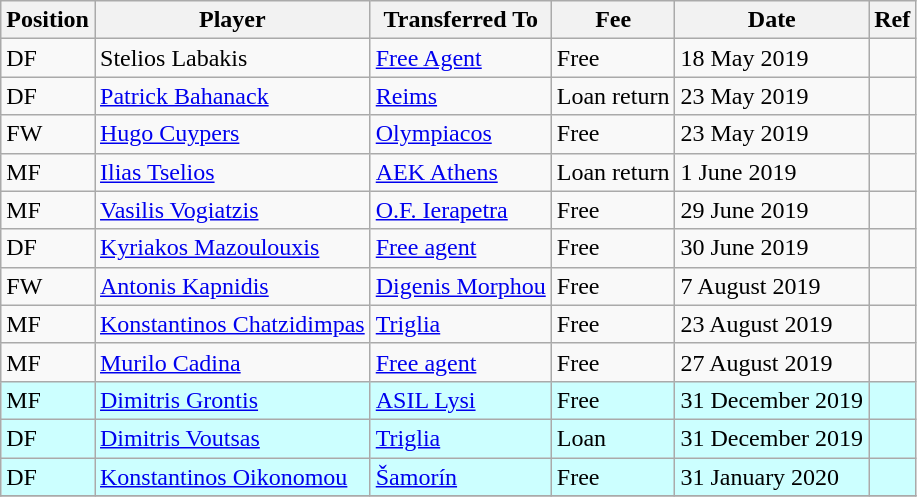<table class="wikitable sortable">
<tr>
<th>Position</th>
<th>Player</th>
<th>Transferred To</th>
<th>Fee</th>
<th>Date</th>
<th>Ref</th>
</tr>
<tr>
<td>DF</td>
<td> Stelios Labakis</td>
<td><a href='#'>Free Agent</a></td>
<td>Free</td>
<td>18 May 2019</td>
<td></td>
</tr>
<tr>
<td>DF</td>
<td> <a href='#'>Patrick Bahanack</a></td>
<td> <a href='#'>Reims</a></td>
<td>Loan return</td>
<td>23 May 2019</td>
<td></td>
</tr>
<tr>
<td>FW</td>
<td> <a href='#'>Hugo Cuypers</a></td>
<td> <a href='#'>Olympiacos</a></td>
<td>Free</td>
<td>23 May 2019</td>
<td></td>
</tr>
<tr>
<td>MF</td>
<td> <a href='#'>Ilias Tselios</a></td>
<td> <a href='#'>AEK Athens</a></td>
<td>Loan return</td>
<td>1 June 2019</td>
<td></td>
</tr>
<tr>
<td>MF</td>
<td> <a href='#'>Vasilis Vogiatzis</a></td>
<td> <a href='#'>O.F. Ierapetra</a></td>
<td>Free</td>
<td>29 June 2019</td>
<td></td>
</tr>
<tr>
<td>DF</td>
<td> <a href='#'>Kyriakos Mazoulouxis</a></td>
<td><a href='#'>Free agent</a></td>
<td>Free</td>
<td>30 June 2019</td>
<td></td>
</tr>
<tr>
<td>FW</td>
<td> <a href='#'>Antonis Kapnidis</a></td>
<td> <a href='#'>Digenis Morphou</a></td>
<td>Free</td>
<td>7 August 2019</td>
<td></td>
</tr>
<tr>
<td>MF</td>
<td> <a href='#'>Konstantinos Chatzidimpas</a></td>
<td> <a href='#'>Triglia</a></td>
<td>Free</td>
<td>23 August 2019</td>
<td></td>
</tr>
<tr>
<td>MF</td>
<td> <a href='#'>Murilo Cadina</a></td>
<td><a href='#'>Free agent</a></td>
<td>Free</td>
<td>27 August 2019</td>
<td></td>
</tr>
<tr>
<th style="background:#CCFFFF; text-align:left; font-weight: normal;">MF</th>
<th style="background:#CCFFFF; text-align:left; font-weight: normal;"> <a href='#'>Dimitris Grontis</a></th>
<th style="background:#CCFFFF; text-align:left; font-weight: normal;"> <a href='#'>ASIL Lysi</a></th>
<th style="background:#CCFFFF; text-align:left; font-weight: normal;">Free</th>
<th style="background:#CCFFFF; text-align:left; font-weight: normal;">31 December 2019</th>
<th style="background:#CCFFFF; text-align:left; font-weight: normal;"></th>
</tr>
<tr>
<th style="background:#CCFFFF; text-align:left; font-weight: normal;">DF</th>
<th style="background:#CCFFFF; text-align:left; font-weight: normal;"> <a href='#'>Dimitris Voutsas</a></th>
<th style="background:#CCFFFF; text-align:left; font-weight: normal;"> <a href='#'>Triglia</a></th>
<th style="background:#CCFFFF; text-align:left; font-weight: normal;">Loan</th>
<th style="background:#CCFFFF; text-align:left; font-weight: normal;">31 December 2019</th>
<th style="background:#CCFFFF; text-align:left; font-weight: normal;"></th>
</tr>
<tr>
<th style="background:#CCFFFF; text-align:left; font-weight: normal;">DF</th>
<th style="background:#CCFFFF; text-align:left; font-weight: normal;"> <a href='#'>Konstantinos Oikonomou</a></th>
<th style="background:#CCFFFF; text-align:left; font-weight: normal;"> <a href='#'>Šamorín</a></th>
<th style="background:#CCFFFF; text-align:left; font-weight: normal;">Free</th>
<th style="background:#CCFFFF; text-align:left; font-weight: normal;">31 January 2020</th>
<th style="background:#CCFFFF; text-align:left; font-weight: normal;"></th>
</tr>
<tr>
</tr>
</table>
